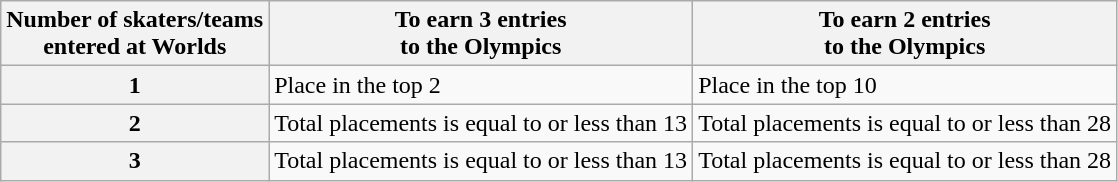<table class="wikitable">
<tr>
<th>Number of skaters/teams <br> entered at Worlds</th>
<th>To earn 3 entries <br> to the Olympics</th>
<th>To earn 2 entries <br> to the Olympics</th>
</tr>
<tr>
<th>1</th>
<td>Place in the top 2</td>
<td>Place in the top 10</td>
</tr>
<tr>
<th>2</th>
<td>Total placements is equal to or less than 13</td>
<td>Total placements is equal to or less than 28</td>
</tr>
<tr>
<th>3</th>
<td>Total placements is equal to or less than 13</td>
<td>Total placements is equal to or less than 28</td>
</tr>
</table>
